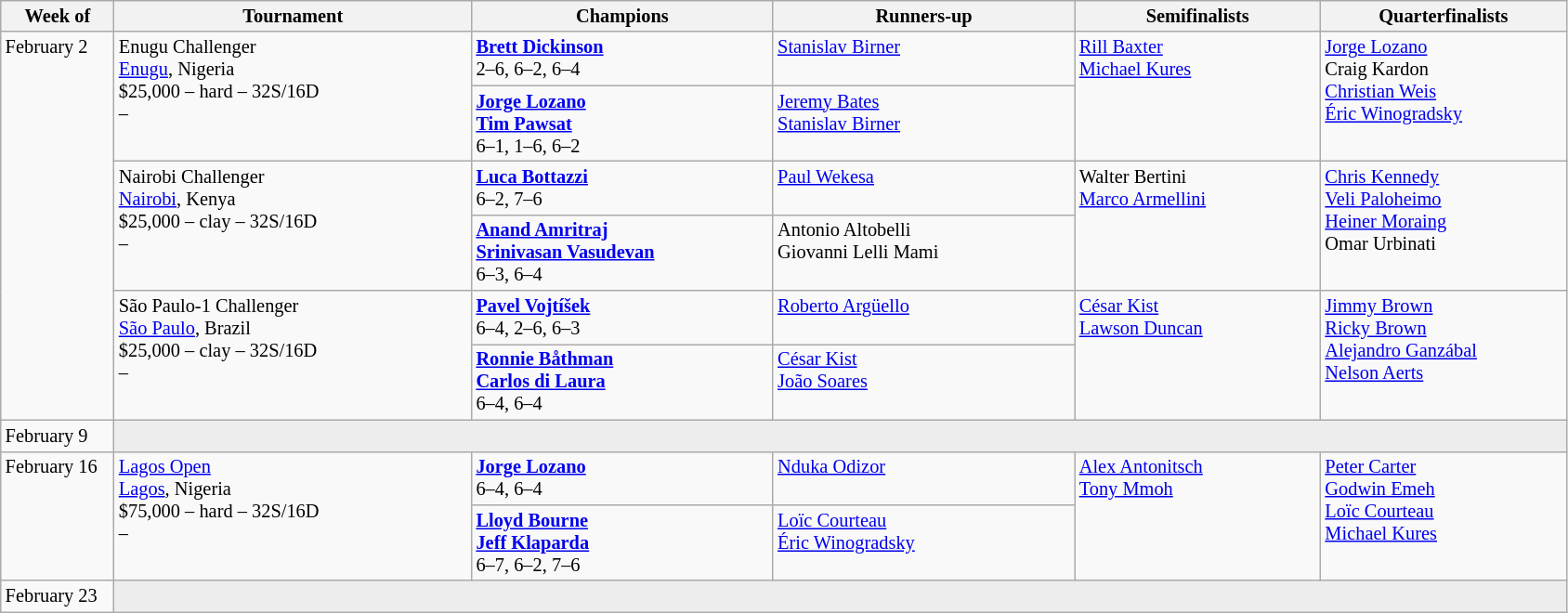<table class="wikitable" style="font-size:85%;">
<tr>
<th width="75">Week of</th>
<th width="250">Tournament</th>
<th width="210">Champions</th>
<th width="210">Runners-up</th>
<th width="170">Semifinalists</th>
<th width="170">Quarterfinalists</th>
</tr>
<tr valign="top">
<td rowspan="6">February 2</td>
<td rowspan="2">Enugu Challenger<br> <a href='#'>Enugu</a>, Nigeria<br>$25,000 – hard – 32S/16D<br>  – </td>
<td> <strong><a href='#'>Brett Dickinson</a></strong> <br>2–6, 6–2, 6–4</td>
<td> <a href='#'>Stanislav Birner</a></td>
<td rowspan="2"> <a href='#'>Rill Baxter</a> <br>  <a href='#'>Michael Kures</a></td>
<td rowspan="2"> <a href='#'>Jorge Lozano</a> <br>  Craig Kardon <br> <a href='#'>Christian Weis</a> <br>  <a href='#'>Éric Winogradsky</a></td>
</tr>
<tr valign="top">
<td> <strong><a href='#'>Jorge Lozano</a></strong> <br> <strong><a href='#'>Tim Pawsat</a></strong><br>6–1, 1–6, 6–2</td>
<td> <a href='#'>Jeremy Bates</a> <br> <a href='#'>Stanislav Birner</a></td>
</tr>
<tr valign="top">
<td rowspan="2">Nairobi Challenger<br> <a href='#'>Nairobi</a>, Kenya<br>$25,000 – clay – 32S/16D<br>  – </td>
<td> <strong><a href='#'>Luca Bottazzi</a></strong> <br>6–2, 7–6</td>
<td> <a href='#'>Paul Wekesa</a></td>
<td rowspan="2"> Walter Bertini <br>  <a href='#'>Marco Armellini</a></td>
<td rowspan="2"> <a href='#'>Chris Kennedy</a> <br> <a href='#'>Veli Paloheimo</a> <br> <a href='#'>Heiner Moraing</a> <br>  Omar Urbinati</td>
</tr>
<tr valign="top">
<td> <strong><a href='#'>Anand Amritraj</a></strong> <br> <strong><a href='#'>Srinivasan Vasudevan</a></strong><br>6–3, 6–4</td>
<td> Antonio Altobelli <br>  Giovanni Lelli Mami</td>
</tr>
<tr valign="top">
<td rowspan="2">São Paulo-1 Challenger<br> <a href='#'>São Paulo</a>, Brazil<br>$25,000 – clay – 32S/16D<br>  – </td>
<td> <strong><a href='#'>Pavel Vojtíšek</a></strong> <br>6–4, 2–6, 6–3</td>
<td> <a href='#'>Roberto Argüello</a></td>
<td rowspan="2"> <a href='#'>César Kist</a> <br>  <a href='#'>Lawson Duncan</a></td>
<td rowspan="2"> <a href='#'>Jimmy Brown</a> <br>  <a href='#'>Ricky Brown</a> <br>  <a href='#'>Alejandro Ganzábal</a> <br>  <a href='#'>Nelson Aerts</a></td>
</tr>
<tr valign="top">
<td> <strong><a href='#'>Ronnie Båthman</a></strong> <br> <strong><a href='#'>Carlos di Laura</a></strong><br>6–4, 6–4</td>
<td> <a href='#'>César Kist</a> <br>  <a href='#'>João Soares</a></td>
</tr>
<tr valign="top">
<td rowspan="1">February 9</td>
<td colspan="5" bgcolor="#ededed"></td>
</tr>
<tr valign="top">
<td rowspan="2">February 16</td>
<td rowspan="2"><a href='#'>Lagos Open</a><br> <a href='#'>Lagos</a>, Nigeria<br>$75,000 – hard – 32S/16D<br>  – </td>
<td> <strong><a href='#'>Jorge Lozano</a></strong> <br>6–4, 6–4</td>
<td> <a href='#'>Nduka Odizor</a></td>
<td rowspan="2"> <a href='#'>Alex Antonitsch</a> <br>  <a href='#'>Tony Mmoh</a></td>
<td rowspan="2"> <a href='#'>Peter Carter</a> <br> <a href='#'>Godwin Emeh</a> <br> <a href='#'>Loïc Courteau</a> <br>  <a href='#'>Michael Kures</a></td>
</tr>
<tr valign="top">
<td> <strong><a href='#'>Lloyd Bourne</a></strong> <br> <strong><a href='#'>Jeff Klaparda</a></strong><br>6–7, 6–2, 7–6</td>
<td> <a href='#'>Loïc Courteau</a> <br>  <a href='#'>Éric Winogradsky</a></td>
</tr>
<tr valign="top">
<td rowspan="1">February 23</td>
<td colspan="5" bgcolor="#ededed"></td>
</tr>
</table>
